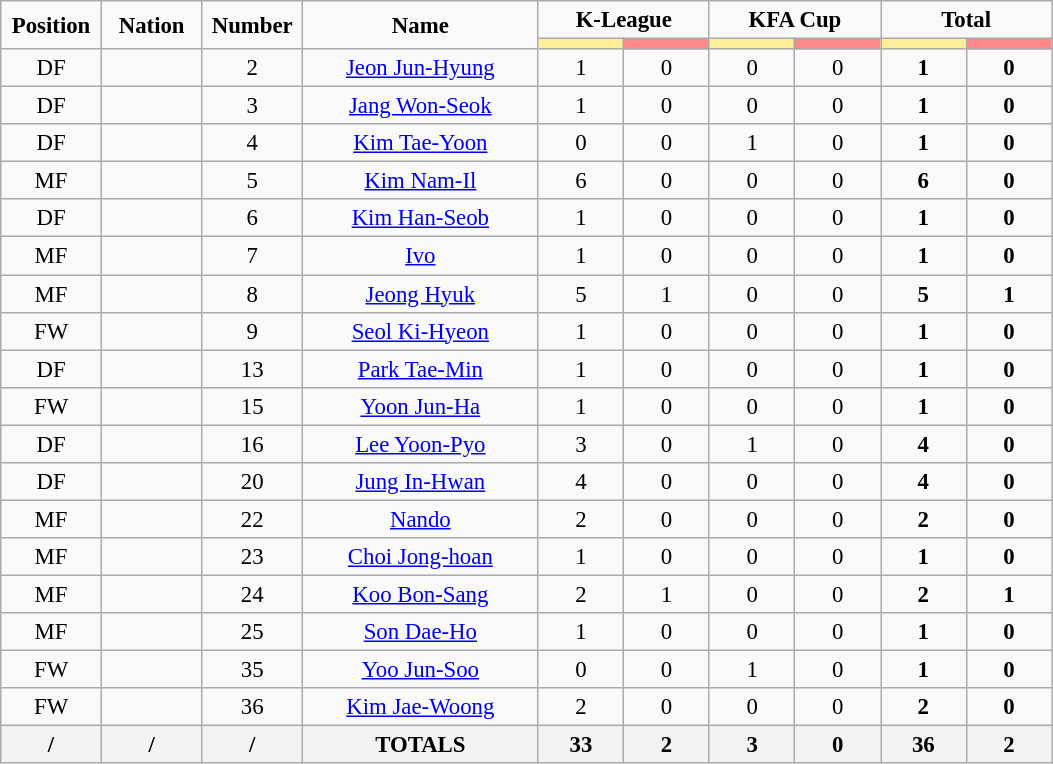<table class="wikitable" style="font-size: 95%; text-align: center;">
<tr>
<td rowspan="2" width="60" align="center"><strong>Position</strong></td>
<td rowspan="2" width="60" align="center"><strong>Nation</strong></td>
<td rowspan="2" width="60" align="center"><strong>Number</strong></td>
<td rowspan="2" width="150" align="center"><strong>Name</strong></td>
<td colspan="2" width="100" align="center"><strong>K-League</strong></td>
<td colspan="2" width="100" align="center"><strong>KFA Cup</strong></td>
<td colspan="2" width="100" align="center"><strong>Total</strong></td>
</tr>
<tr>
<th width="50" style="background: #FFEE99"></th>
<th width="50" style="background: #FF8888"></th>
<th width="50" style="background: #FFEE99"></th>
<th width="50" style="background: #FF8888"></th>
<th width="50" style="background: #FFEE99"></th>
<th width="50" style="background: #FF8888"></th>
</tr>
<tr>
<td>DF</td>
<td></td>
<td>2</td>
<td><a href='#'>Jeon Jun-Hyung</a></td>
<td>1</td>
<td>0</td>
<td>0</td>
<td>0</td>
<td><strong>1</strong></td>
<td><strong>0</strong></td>
</tr>
<tr>
<td>DF</td>
<td></td>
<td>3</td>
<td><a href='#'>Jang Won-Seok</a></td>
<td>1</td>
<td>0</td>
<td>0</td>
<td>0</td>
<td><strong>1</strong></td>
<td><strong>0</strong></td>
</tr>
<tr>
<td>DF</td>
<td></td>
<td>4</td>
<td><a href='#'>Kim Tae-Yoon</a></td>
<td>0</td>
<td>0</td>
<td>1</td>
<td>0</td>
<td><strong>1</strong></td>
<td><strong>0</strong></td>
</tr>
<tr>
<td>MF</td>
<td></td>
<td>5</td>
<td><a href='#'>Kim Nam-Il</a></td>
<td>6</td>
<td>0</td>
<td>0</td>
<td>0</td>
<td><strong>6</strong></td>
<td><strong>0</strong></td>
</tr>
<tr>
<td>DF</td>
<td></td>
<td>6</td>
<td><a href='#'>Kim Han-Seob</a></td>
<td>1</td>
<td>0</td>
<td>0</td>
<td>0</td>
<td><strong>1</strong></td>
<td><strong>0</strong></td>
</tr>
<tr>
<td>MF</td>
<td></td>
<td>7</td>
<td><a href='#'>Ivo</a></td>
<td>1</td>
<td>0</td>
<td>0</td>
<td>0</td>
<td><strong>1</strong></td>
<td><strong>0</strong></td>
</tr>
<tr>
<td>MF</td>
<td></td>
<td>8</td>
<td><a href='#'>Jeong Hyuk</a></td>
<td>5</td>
<td>1</td>
<td>0</td>
<td>0</td>
<td><strong>5</strong></td>
<td><strong>1</strong></td>
</tr>
<tr>
<td>FW</td>
<td></td>
<td>9</td>
<td><a href='#'>Seol Ki-Hyeon</a></td>
<td>1</td>
<td>0</td>
<td>0</td>
<td>0</td>
<td><strong>1</strong></td>
<td><strong>0</strong></td>
</tr>
<tr>
<td>DF</td>
<td></td>
<td>13</td>
<td><a href='#'>Park Tae-Min</a></td>
<td>1</td>
<td>0</td>
<td>0</td>
<td>0</td>
<td><strong>1</strong></td>
<td><strong>0</strong></td>
</tr>
<tr>
<td>FW</td>
<td></td>
<td>15</td>
<td><a href='#'>Yoon Jun-Ha</a></td>
<td>1</td>
<td>0</td>
<td>0</td>
<td>0</td>
<td><strong>1</strong></td>
<td><strong>0</strong></td>
</tr>
<tr>
<td>DF</td>
<td></td>
<td>16</td>
<td><a href='#'>Lee Yoon-Pyo</a></td>
<td>3</td>
<td>0</td>
<td>1</td>
<td>0</td>
<td><strong>4</strong></td>
<td><strong>0</strong></td>
</tr>
<tr>
<td>DF</td>
<td></td>
<td>20</td>
<td><a href='#'>Jung In-Hwan</a></td>
<td>4</td>
<td>0</td>
<td>0</td>
<td>0</td>
<td><strong>4</strong></td>
<td><strong>0</strong></td>
</tr>
<tr>
<td>MF</td>
<td></td>
<td>22</td>
<td><a href='#'>Nando</a></td>
<td>2</td>
<td>0</td>
<td>0</td>
<td>0</td>
<td><strong>2</strong></td>
<td><strong>0</strong></td>
</tr>
<tr>
<td>MF</td>
<td></td>
<td>23</td>
<td><a href='#'>Choi Jong-hoan</a></td>
<td>1</td>
<td>0</td>
<td>0</td>
<td>0</td>
<td><strong>1</strong></td>
<td><strong>0</strong></td>
</tr>
<tr>
<td>MF</td>
<td></td>
<td>24</td>
<td><a href='#'>Koo Bon-Sang</a></td>
<td>2</td>
<td>1</td>
<td>0</td>
<td>0</td>
<td><strong>2</strong></td>
<td><strong>1</strong></td>
</tr>
<tr>
<td>MF</td>
<td></td>
<td>25</td>
<td><a href='#'>Son Dae-Ho</a></td>
<td>1</td>
<td>0</td>
<td>0</td>
<td>0</td>
<td><strong>1</strong></td>
<td><strong>0</strong></td>
</tr>
<tr>
<td>FW</td>
<td></td>
<td>35</td>
<td><a href='#'>Yoo Jun-Soo</a></td>
<td>0</td>
<td>0</td>
<td>1</td>
<td>0</td>
<td><strong>1</strong></td>
<td><strong>0</strong></td>
</tr>
<tr>
<td>FW</td>
<td></td>
<td>36</td>
<td><a href='#'>Kim Jae-Woong</a></td>
<td>2</td>
<td>0</td>
<td>0</td>
<td>0</td>
<td><strong>2</strong></td>
<td><strong>0</strong></td>
</tr>
<tr>
<th>/</th>
<th>/</th>
<th>/</th>
<th>TOTALS</th>
<th>33</th>
<th>2</th>
<th>3</th>
<th>0</th>
<th>36</th>
<th>2</th>
</tr>
</table>
